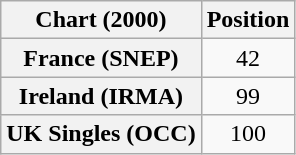<table class="wikitable sortable plainrowheaders" style="text-align:center">
<tr>
<th scope="col">Chart (2000)</th>
<th scope="col">Position</th>
</tr>
<tr>
<th scope="row">France (SNEP)</th>
<td>42</td>
</tr>
<tr>
<th scope="row">Ireland (IRMA)</th>
<td>99</td>
</tr>
<tr>
<th scope="row">UK Singles (OCC)</th>
<td>100</td>
</tr>
</table>
